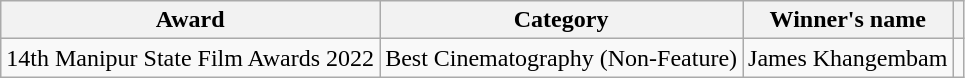<table class="wikitable sortable">
<tr>
<th>Award</th>
<th>Category</th>
<th>Winner's name</th>
<th></th>
</tr>
<tr>
<td>14th Manipur State Film Awards 2022</td>
<td>Best Cinematography (Non-Feature)</td>
<td>James Khangembam</td>
<td></td>
</tr>
</table>
